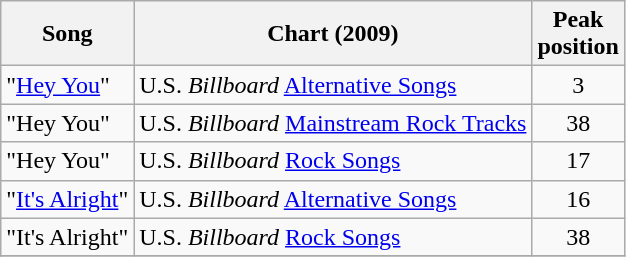<table class="wikitable">
<tr>
<th>Song</th>
<th>Chart (2009)</th>
<th>Peak<br>position</th>
</tr>
<tr>
<td align="left">"<a href='#'>Hey You</a>"</td>
<td align="left">U.S. <em>Billboard</em> <a href='#'>Alternative Songs</a></td>
<td align="center">3</td>
</tr>
<tr>
<td align="left">"Hey You"</td>
<td align="left">U.S. <em>Billboard</em> <a href='#'>Mainstream Rock Tracks</a></td>
<td align="center">38</td>
</tr>
<tr>
<td align="left">"Hey You"</td>
<td align="left">U.S. <em>Billboard</em> <a href='#'>Rock Songs</a></td>
<td align="center">17</td>
</tr>
<tr>
<td align="left">"<a href='#'>It's Alright</a>"</td>
<td align="left">U.S. <em>Billboard</em> <a href='#'>Alternative Songs</a></td>
<td align="center">16</td>
</tr>
<tr>
<td align="left">"It's Alright"</td>
<td align="left">U.S. <em>Billboard</em> <a href='#'>Rock Songs</a></td>
<td align="center">38</td>
</tr>
<tr>
</tr>
</table>
